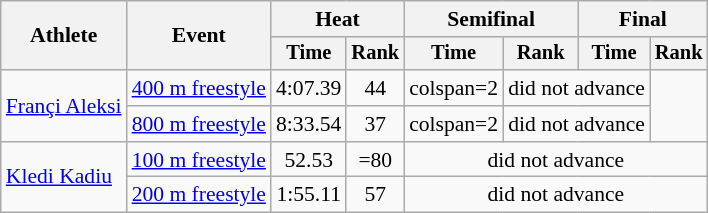<table class="wikitable" style="text-align:center; font-size:90%">
<tr>
<th rowspan="2">Athlete</th>
<th rowspan="2">Event</th>
<th colspan="2">Heat</th>
<th colspan="2">Semifinal</th>
<th colspan="2">Final</th>
</tr>
<tr style="font-size:95%">
<th>Time</th>
<th>Rank</th>
<th>Time</th>
<th>Rank</th>
<th>Time</th>
<th>Rank</th>
</tr>
<tr>
<td align=left rowspan=2><a href='#'>Françi Aleksi</a></td>
<td align=left><a href='#'>400 m freestyle</a></td>
<td>4:07.39</td>
<td>44</td>
<td>colspan=2 </td>
<td colspan=2>did not advance</td>
</tr>
<tr>
<td align=left><a href='#'>800 m freestyle</a></td>
<td>8:33.54</td>
<td>37</td>
<td>colspan=2 </td>
<td colspan=2>did not advance</td>
</tr>
<tr>
<td align=left rowspan=2><a href='#'>Kledi Kadiu</a></td>
<td align=left><a href='#'>100 m freestyle</a></td>
<td>52.53</td>
<td>=80</td>
<td colspan=4>did not advance</td>
</tr>
<tr>
<td align=left><a href='#'>200 m freestyle</a></td>
<td>1:55.11</td>
<td>57</td>
<td colspan=4>did not advance</td>
</tr>
</table>
